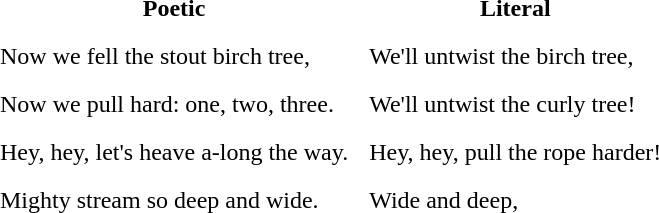<table cellpadding=6>
<tr>
<th>Poetic</th>
<th>Literal</th>
</tr>
<tr style="vertical-align:top; white-space:nowrap;">
<td>Now we fell the stout birch tree,</td>
<td>We'll untwist the birch tree,</td>
</tr>
<tr>
<td>Now we pull hard: one, two, three.</td>
<td>We'll untwist the curly tree!</td>
</tr>
<tr>
<td>Hey, hey, let's heave a-long the way.</td>
<td>Hey, hey, pull the rope harder!</td>
</tr>
<tr>
<td>Mighty stream so deep and wide.</td>
<td>Wide and deep,</td>
</tr>
</table>
